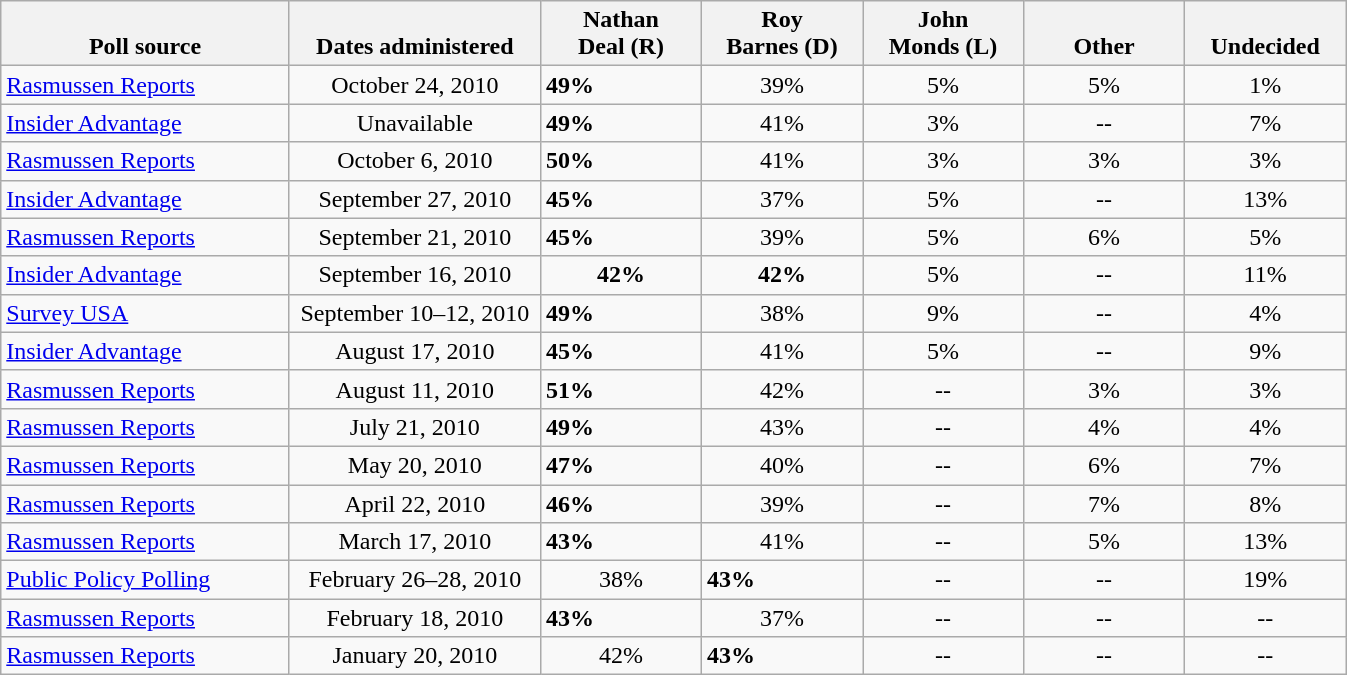<table class="wikitable">
<tr valign=bottom>
<th style="width:185px;">Poll source</th>
<th style="width:160px;">Dates administered</th>
<th style="width:100px;">Nathan<br>Deal (R)</th>
<th style="width:100px;">Roy<br>Barnes (D)</th>
<th style="width:100px;">John<br>Monds (L)</th>
<th style="width:100px;">Other</th>
<th style="width:100px;">Undecided</th>
</tr>
<tr>
<td><a href='#'>Rasmussen Reports</a></td>
<td align=center>October 24, 2010</td>
<td><strong>49%</strong></td>
<td align=center>39%</td>
<td align=center>5%</td>
<td align=center>5%</td>
<td align=center>1%</td>
</tr>
<tr>
<td><a href='#'>Insider Advantage</a></td>
<td align=center>Unavailable</td>
<td><strong>49%</strong></td>
<td align=center>41%</td>
<td align=center>3%</td>
<td align=center>--</td>
<td align=center>7%</td>
</tr>
<tr>
<td><a href='#'>Rasmussen Reports</a></td>
<td align=center>October 6, 2010</td>
<td><strong>50%</strong></td>
<td align=center>41%</td>
<td align=center>3%</td>
<td align=center>3%</td>
<td align=center>3%</td>
</tr>
<tr>
<td><a href='#'>Insider Advantage</a></td>
<td align=center>September 27, 2010</td>
<td><strong>45%</strong></td>
<td align=center>37%</td>
<td align=center>5%</td>
<td align=center>--</td>
<td align=center>13%</td>
</tr>
<tr>
<td><a href='#'>Rasmussen Reports</a></td>
<td align=center>September 21, 2010</td>
<td><strong>45%</strong></td>
<td align=center>39%</td>
<td align=center>5%</td>
<td align=center>6%</td>
<td align=center>5%</td>
</tr>
<tr>
<td><a href='#'>Insider Advantage</a></td>
<td align=center>September 16, 2010</td>
<td align=center><strong>42%</strong></td>
<td align=center><strong>42%</strong></td>
<td align=center>5%</td>
<td align=center>--</td>
<td align=center>11%</td>
</tr>
<tr>
<td><a href='#'>Survey USA</a></td>
<td align=center>September 10–12, 2010</td>
<td><strong>49%</strong></td>
<td align=center>38%</td>
<td align=center>9%</td>
<td align=center>--</td>
<td align=center>4%</td>
</tr>
<tr>
<td><a href='#'>Insider Advantage</a></td>
<td align=center>August 17, 2010</td>
<td><strong>45%</strong></td>
<td align=center>41%</td>
<td align=center>5%</td>
<td align=center>--</td>
<td align=center>9%</td>
</tr>
<tr>
<td><a href='#'>Rasmussen Reports</a></td>
<td align=center>August 11, 2010</td>
<td><strong>51%</strong></td>
<td align=center>42%</td>
<td align=center>--</td>
<td align=center>3%</td>
<td align=center>3%</td>
</tr>
<tr>
<td><a href='#'>Rasmussen Reports</a></td>
<td align=center>July 21, 2010</td>
<td><strong>49%</strong></td>
<td align=center>43%</td>
<td align=center>--</td>
<td align=center>4%</td>
<td align=center>4%</td>
</tr>
<tr>
<td><a href='#'>Rasmussen Reports</a></td>
<td align=center>May 20, 2010</td>
<td><strong>47%</strong></td>
<td align=center>40%</td>
<td align=center>--</td>
<td align=center>6%</td>
<td align=center>7%</td>
</tr>
<tr>
<td><a href='#'>Rasmussen Reports</a></td>
<td align=center>April 22, 2010</td>
<td><strong>46%</strong></td>
<td align=center>39%</td>
<td align=center>--</td>
<td align=center>7%</td>
<td align=center>8%</td>
</tr>
<tr>
<td><a href='#'>Rasmussen Reports</a></td>
<td align=center>March 17, 2010</td>
<td><strong>43%</strong></td>
<td align=center>41%</td>
<td align=center>--</td>
<td align=center>5%</td>
<td align=center>13%</td>
</tr>
<tr>
<td><a href='#'>Public Policy Polling</a></td>
<td align=center>February 26–28, 2010</td>
<td align=center>38%</td>
<td><strong>43%</strong></td>
<td align=center>--</td>
<td align=center>--</td>
<td align=center>19%</td>
</tr>
<tr>
<td><a href='#'>Rasmussen Reports</a></td>
<td align=center>February 18, 2010</td>
<td><strong>43%</strong></td>
<td align=center>37%</td>
<td align=center>--</td>
<td align=center>--</td>
<td align=center>--</td>
</tr>
<tr>
<td><a href='#'>Rasmussen Reports</a></td>
<td align=center>January 20, 2010</td>
<td align=center>42%</td>
<td><strong>43%</strong></td>
<td align=center>--</td>
<td align=center>--</td>
<td align=center>--</td>
</tr>
</table>
